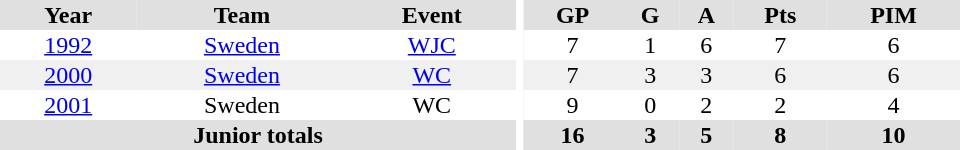<table border="0" cellpadding="1" cellspacing="0" ID="Table3" style="text-align:center; width:40em">
<tr ALIGN="center" bgcolor="#e0e0e0">
<th>Year</th>
<th>Team</th>
<th>Event</th>
<th rowspan="99" bgcolor="#ffffff"></th>
<th>GP</th>
<th>G</th>
<th>A</th>
<th>Pts</th>
<th>PIM</th>
</tr>
<tr>
<td><a href='#'>1992</a></td>
<td><a href='#'>Sweden</a></td>
<td><a href='#'>WJC</a></td>
<td>7</td>
<td>1</td>
<td>6</td>
<td>7</td>
<td>6</td>
</tr>
<tr bgcolor="#f0f0f0">
<td><a href='#'>2000</a></td>
<td><a href='#'>Sweden</a></td>
<td><a href='#'>WC</a></td>
<td>7</td>
<td>3</td>
<td>3</td>
<td>6</td>
<td>6</td>
</tr>
<tr>
<td><a href='#'>2001</a></td>
<td>Sweden</td>
<td>WC</td>
<td>9</td>
<td>0</td>
<td>2</td>
<td>2</td>
<td>4</td>
</tr>
<tr bgcolor="#e0e0e0">
<th colspan="3">Junior totals</th>
<th>16</th>
<th>3</th>
<th>5</th>
<th>8</th>
<th>10</th>
</tr>
</table>
